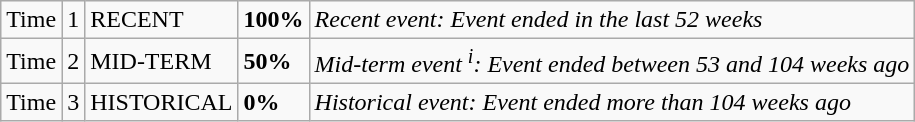<table class="wikitable">
<tr>
<td>Time</td>
<td>1</td>
<td>RECENT</td>
<td><strong>100%</strong></td>
<td><em>Recent event: Event ended in the last 52 weeks</em></td>
</tr>
<tr>
<td>Time</td>
<td>2</td>
<td>MID-TERM</td>
<td><strong>50%</strong></td>
<td><em>Mid-term event <sup>i</sup>: Event ended between 53 and 104 weeks ago</em></td>
</tr>
<tr>
<td>Time</td>
<td>3</td>
<td>HISTORICAL</td>
<td><strong>0%</strong></td>
<td><em>Historical event: Event ended more than 104 weeks ago</em></td>
</tr>
</table>
